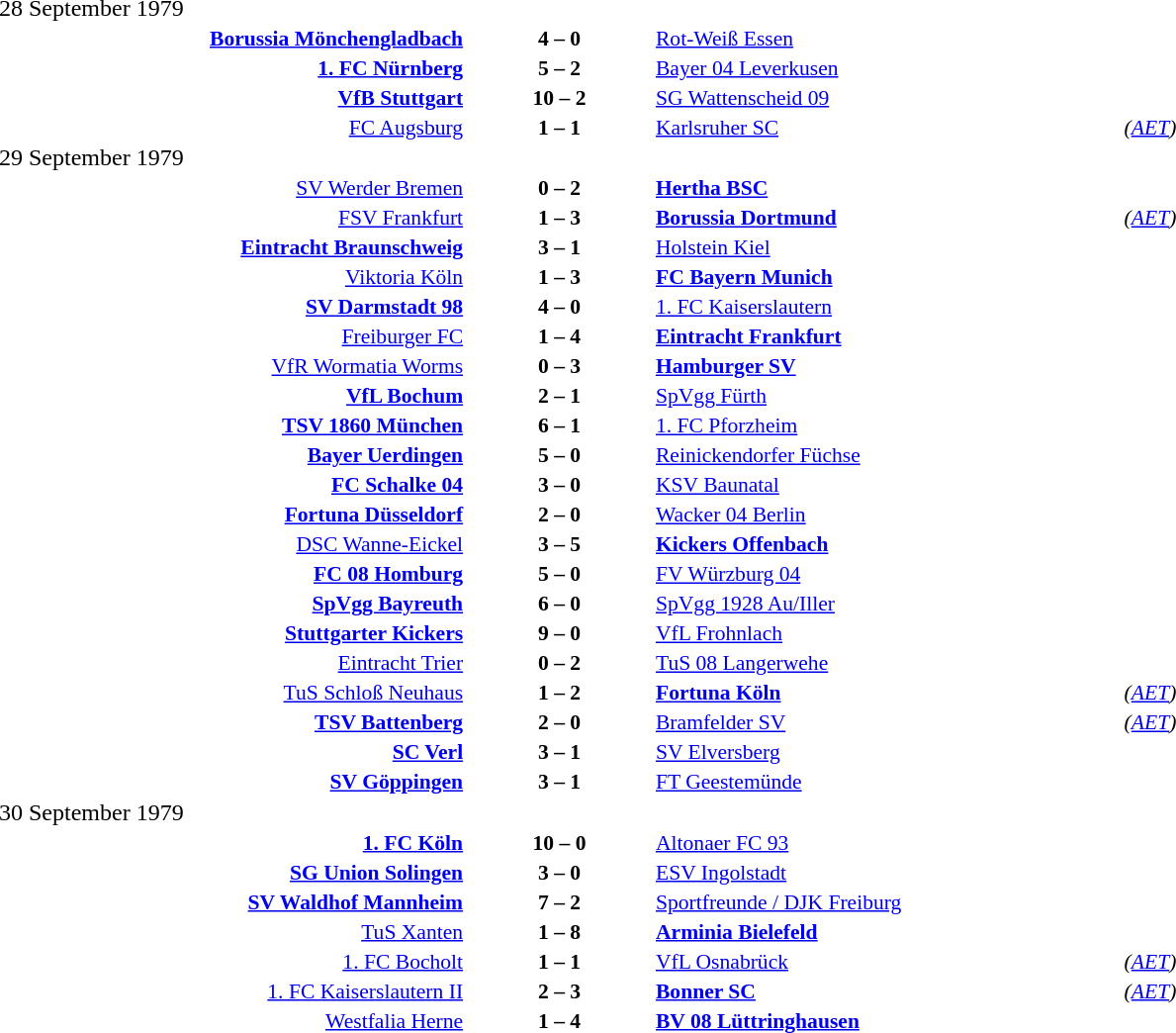<table width=100% cellspacing=1>
<tr>
<th width=25%></th>
<th width=10%></th>
<th width=25%></th>
<th></th>
</tr>
<tr>
<td>28 September 1979</td>
</tr>
<tr style=font-size:90%>
<td align=right><strong><a href='#'>Borussia Mönchengladbach</a></strong></td>
<td align=center><strong>4 – 0</strong></td>
<td><a href='#'>Rot-Weiß Essen</a></td>
</tr>
<tr style=font-size:90%>
<td align=right><strong><a href='#'>1. FC Nürnberg</a></strong></td>
<td align=center><strong>5 – 2</strong></td>
<td><a href='#'>Bayer 04 Leverkusen</a></td>
</tr>
<tr style=font-size:90%>
<td align=right><strong><a href='#'>VfB Stuttgart</a></strong></td>
<td align=center><strong>10 – 2</strong></td>
<td><a href='#'>SG Wattenscheid 09</a></td>
</tr>
<tr style=font-size:90%>
<td align=right><a href='#'>FC Augsburg</a></td>
<td align=center><strong>1 – 1</strong></td>
<td><a href='#'>Karlsruher SC</a></td>
<td><em>(<a href='#'>AET</a>)</em></td>
</tr>
<tr>
<td>29 September 1979</td>
</tr>
<tr style=font-size:90%>
<td align=right><a href='#'>SV Werder Bremen</a></td>
<td align=center><strong>0 – 2</strong></td>
<td><strong><a href='#'>Hertha BSC</a></strong></td>
</tr>
<tr style=font-size:90%>
<td align=right><a href='#'>FSV Frankfurt</a></td>
<td align=center><strong>1 – 3</strong></td>
<td><strong><a href='#'>Borussia Dortmund</a></strong></td>
<td><em>(<a href='#'>AET</a>)</em></td>
</tr>
<tr style=font-size:90%>
<td align=right><strong><a href='#'>Eintracht Braunschweig</a></strong></td>
<td align=center><strong>3 – 1</strong></td>
<td><a href='#'>Holstein Kiel</a></td>
</tr>
<tr style=font-size:90%>
<td align=right><a href='#'>Viktoria Köln</a></td>
<td align=center><strong>1 – 3</strong></td>
<td><strong><a href='#'>FC Bayern Munich</a></strong></td>
</tr>
<tr style=font-size:90%>
<td align=right><strong><a href='#'>SV Darmstadt 98</a></strong></td>
<td align=center><strong>4 – 0</strong></td>
<td><a href='#'>1. FC Kaiserslautern</a></td>
</tr>
<tr style=font-size:90%>
<td align=right><a href='#'>Freiburger FC</a></td>
<td align=center><strong>1 – 4</strong></td>
<td><strong><a href='#'>Eintracht Frankfurt</a></strong></td>
</tr>
<tr style=font-size:90%>
<td align=right><a href='#'>VfR Wormatia Worms</a></td>
<td align=center><strong>0 – 3</strong></td>
<td><strong><a href='#'>Hamburger SV</a></strong></td>
</tr>
<tr style=font-size:90%>
<td align=right><strong><a href='#'>VfL Bochum</a></strong></td>
<td align=center><strong>2 – 1</strong></td>
<td><a href='#'>SpVgg Fürth</a></td>
</tr>
<tr style=font-size:90%>
<td align=right><strong><a href='#'>TSV 1860 München</a></strong></td>
<td align=center><strong>6 – 1</strong></td>
<td><a href='#'>1. FC Pforzheim</a></td>
</tr>
<tr style=font-size:90%>
<td align=right><strong><a href='#'>Bayer Uerdingen</a></strong></td>
<td align=center><strong>5 – 0</strong></td>
<td><a href='#'>Reinickendorfer Füchse</a></td>
</tr>
<tr style=font-size:90%>
<td align=right><strong><a href='#'>FC Schalke 04</a></strong></td>
<td align=center><strong>3 – 0</strong></td>
<td><a href='#'>KSV Baunatal</a></td>
</tr>
<tr style=font-size:90%>
<td align=right><strong><a href='#'>Fortuna Düsseldorf</a></strong></td>
<td align=center><strong>2 – 0</strong></td>
<td><a href='#'>Wacker 04 Berlin</a></td>
</tr>
<tr style=font-size:90%>
<td align=right><a href='#'>DSC Wanne-Eickel</a></td>
<td align=center><strong>3 – 5</strong></td>
<td><strong><a href='#'>Kickers Offenbach</a></strong></td>
</tr>
<tr style=font-size:90%>
<td align=right><strong><a href='#'>FC 08 Homburg</a></strong></td>
<td align=center><strong>5 – 0</strong></td>
<td><a href='#'>FV Würzburg 04</a></td>
</tr>
<tr style=font-size:90%>
<td align=right><strong><a href='#'>SpVgg Bayreuth</a></strong></td>
<td align=center><strong>6 – 0</strong></td>
<td><a href='#'>SpVgg 1928 Au/Iller</a></td>
</tr>
<tr style=font-size:90%>
<td align=right><strong><a href='#'>Stuttgarter Kickers</a></strong></td>
<td align=center><strong>9 – 0</strong></td>
<td><a href='#'>VfL Frohnlach</a></td>
</tr>
<tr style=font-size:90%>
<td align=right><a href='#'>Eintracht Trier</a></td>
<td align=center><strong>0 – 2</strong></td>
<td><a href='#'>TuS 08 Langerwehe</a></td>
</tr>
<tr style=font-size:90%>
<td align=right><a href='#'>TuS Schloß Neuhaus</a></td>
<td align=center><strong>1 – 2</strong></td>
<td><strong><a href='#'>Fortuna Köln</a></strong></td>
<td><em>(<a href='#'>AET</a>)</em></td>
</tr>
<tr style=font-size:90%>
<td align=right><strong><a href='#'>TSV Battenberg</a></strong></td>
<td align=center><strong>2 – 0</strong></td>
<td><a href='#'>Bramfelder SV</a></td>
<td><em>(<a href='#'>AET</a>)</em></td>
</tr>
<tr style=font-size:90%>
<td align=right><strong><a href='#'>SC Verl</a></strong></td>
<td align=center><strong>3 – 1</strong></td>
<td><a href='#'>SV Elversberg</a></td>
</tr>
<tr style=font-size:90%>
<td align=right><strong><a href='#'>SV Göppingen</a></strong></td>
<td align=center><strong>3 – 1</strong></td>
<td><a href='#'>FT Geestemünde</a></td>
</tr>
<tr>
<td>30 September 1979</td>
</tr>
<tr style=font-size:90%>
<td align=right><strong><a href='#'>1. FC Köln</a></strong></td>
<td align=center><strong>10 – 0</strong></td>
<td><a href='#'>Altonaer FC 93</a></td>
</tr>
<tr style=font-size:90%>
<td align=right><strong><a href='#'>SG Union Solingen</a></strong></td>
<td align=center><strong>3 – 0</strong></td>
<td><a href='#'>ESV Ingolstadt</a></td>
</tr>
<tr style=font-size:90%>
<td align=right><strong><a href='#'>SV Waldhof Mannheim</a></strong></td>
<td align=center><strong>7 – 2</strong></td>
<td><a href='#'>Sportfreunde / DJK Freiburg</a></td>
</tr>
<tr style=font-size:90%>
<td align=right><a href='#'>TuS Xanten</a></td>
<td align=center><strong>1 – 8</strong></td>
<td><strong><a href='#'>Arminia Bielefeld</a></strong></td>
</tr>
<tr style=font-size:90%>
<td align=right><a href='#'>1. FC Bocholt</a></td>
<td align=center><strong>1 – 1</strong></td>
<td><a href='#'>VfL Osnabrück</a></td>
<td><em>(<a href='#'>AET</a>)</em></td>
</tr>
<tr style=font-size:90%>
<td align=right><a href='#'>1. FC Kaiserslautern II</a></td>
<td align=center><strong>2 – 3</strong></td>
<td><strong><a href='#'>Bonner SC</a></strong></td>
<td><em>(<a href='#'>AET</a>)</em></td>
</tr>
<tr style=font-size:90%>
<td align=right><a href='#'>Westfalia Herne</a></td>
<td align=center><strong>1 – 4</strong></td>
<td><strong><a href='#'>BV 08 Lüttringhausen</a></strong></td>
</tr>
</table>
